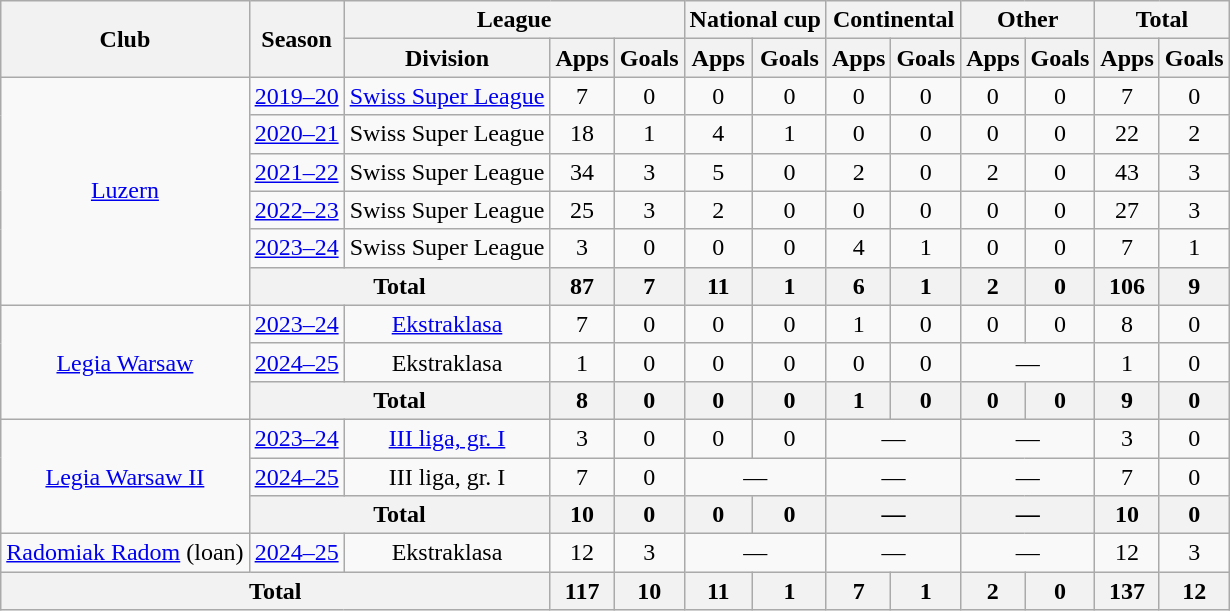<table class="wikitable" style="text-align: center;">
<tr>
<th rowspan=2>Club</th>
<th rowspan=2>Season</th>
<th colspan=3>League</th>
<th colspan=2>National cup</th>
<th colspan=2>Continental</th>
<th colspan=2>Other</th>
<th colspan=2>Total</th>
</tr>
<tr>
<th>Division</th>
<th>Apps</th>
<th>Goals</th>
<th>Apps</th>
<th>Goals</th>
<th>Apps</th>
<th>Goals</th>
<th>Apps</th>
<th>Goals</th>
<th>Apps</th>
<th>Goals</th>
</tr>
<tr>
<td rowspan="6"><a href='#'>Luzern</a></td>
<td><a href='#'>2019–20</a></td>
<td><a href='#'>Swiss Super League</a></td>
<td>7</td>
<td>0</td>
<td>0</td>
<td>0</td>
<td>0</td>
<td>0</td>
<td>0</td>
<td>0</td>
<td>7</td>
<td>0</td>
</tr>
<tr>
<td><a href='#'>2020–21</a></td>
<td>Swiss Super League</td>
<td>18</td>
<td>1</td>
<td>4</td>
<td>1</td>
<td>0</td>
<td>0</td>
<td>0</td>
<td>0</td>
<td>22</td>
<td>2</td>
</tr>
<tr>
<td><a href='#'>2021–22</a></td>
<td>Swiss Super League</td>
<td>34</td>
<td>3</td>
<td>5</td>
<td>0</td>
<td>2</td>
<td>0</td>
<td>2</td>
<td>0</td>
<td>43</td>
<td>3</td>
</tr>
<tr>
<td><a href='#'>2022–23</a></td>
<td>Swiss Super League</td>
<td>25</td>
<td>3</td>
<td>2</td>
<td>0</td>
<td>0</td>
<td>0</td>
<td>0</td>
<td>0</td>
<td>27</td>
<td>3</td>
</tr>
<tr>
<td><a href='#'>2023–24</a></td>
<td>Swiss Super League</td>
<td>3</td>
<td>0</td>
<td>0</td>
<td>0</td>
<td>4</td>
<td>1</td>
<td>0</td>
<td>0</td>
<td>7</td>
<td>1</td>
</tr>
<tr>
<th colspan=2>Total</th>
<th>87</th>
<th>7</th>
<th>11</th>
<th>1</th>
<th>6</th>
<th>1</th>
<th>2</th>
<th>0</th>
<th>106</th>
<th>9</th>
</tr>
<tr>
<td rowspan="3"><a href='#'>Legia Warsaw</a></td>
<td><a href='#'>2023–24</a></td>
<td><a href='#'>Ekstraklasa</a></td>
<td>7</td>
<td>0</td>
<td>0</td>
<td>0</td>
<td>1</td>
<td>0</td>
<td>0</td>
<td>0</td>
<td>8</td>
<td>0</td>
</tr>
<tr>
<td><a href='#'>2024–25</a></td>
<td>Ekstraklasa</td>
<td>1</td>
<td>0</td>
<td>0</td>
<td>0</td>
<td>0</td>
<td>0</td>
<td colspan="2">—</td>
<td>1</td>
<td>0</td>
</tr>
<tr>
<th colspan=2>Total</th>
<th>8</th>
<th>0</th>
<th>0</th>
<th>0</th>
<th>1</th>
<th>0</th>
<th>0</th>
<th>0</th>
<th>9</th>
<th>0</th>
</tr>
<tr>
<td rowspan="3"><a href='#'>Legia Warsaw II</a></td>
<td><a href='#'>2023–24</a></td>
<td><a href='#'>III liga, gr. I</a></td>
<td>3</td>
<td>0</td>
<td>0</td>
<td>0</td>
<td colspan="2">—</td>
<td colspan="2">—</td>
<td>3</td>
<td>0</td>
</tr>
<tr>
<td><a href='#'>2024–25</a></td>
<td>III liga, gr. I</td>
<td>7</td>
<td>0</td>
<td colspan="2">—</td>
<td colspan="2">—</td>
<td colspan="2">—</td>
<td>7</td>
<td>0</td>
</tr>
<tr>
<th colspan=2>Total</th>
<th>10</th>
<th>0</th>
<th>0</th>
<th>0</th>
<th colspan="2">—</th>
<th colspan="2">—</th>
<th>10</th>
<th>0</th>
</tr>
<tr>
<td><a href='#'>Radomiak Radom</a> (loan)</td>
<td><a href='#'>2024–25</a></td>
<td>Ekstraklasa</td>
<td>12</td>
<td>3</td>
<td colspan="2">—</td>
<td colspan="2">—</td>
<td colspan="2">—</td>
<td>12</td>
<td>3</td>
</tr>
<tr>
<th colspan=3>Total</th>
<th>117</th>
<th>10</th>
<th>11</th>
<th>1</th>
<th>7</th>
<th>1</th>
<th>2</th>
<th>0</th>
<th>137</th>
<th>12</th>
</tr>
</table>
